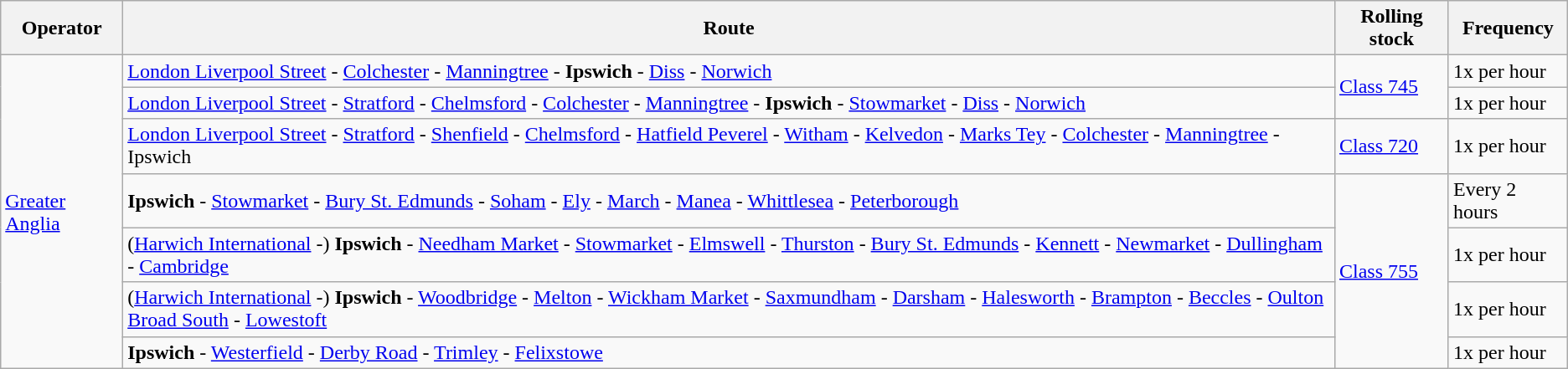<table class="wikitable vatop">
<tr>
<th>Operator</th>
<th>Route</th>
<th>Rolling stock</th>
<th>Frequency</th>
</tr>
<tr>
<td rowspan="7"><a href='#'>Greater Anglia</a></td>
<td><a href='#'>London Liverpool Street</a> - <a href='#'>Colchester</a> - <a href='#'>Manningtree</a> - <strong>Ipswich</strong> - <a href='#'>Diss</a> - <a href='#'>Norwich</a></td>
<td rowspan="2"><a href='#'>Class 745</a></td>
<td>1x per hour</td>
</tr>
<tr>
<td><a href='#'>London Liverpool Street</a> - <a href='#'>Stratford</a> - <a href='#'>Chelmsford</a> - <a href='#'>Colchester</a> - <a href='#'>Manningtree</a> - <strong>Ipswich</strong> - <a href='#'>Stowmarket</a> - <a href='#'>Diss</a> - <a href='#'>Norwich</a></td>
<td>1x per hour</td>
</tr>
<tr>
<td><a href='#'>London Liverpool Street</a> - <a href='#'>Stratford</a> - <a href='#'>Shenfield</a> - <a href='#'>Chelmsford</a> - <a href='#'>Hatfield Peverel</a> - <a href='#'>Witham</a> - <a href='#'>Kelvedon</a> - <a href='#'>Marks Tey</a> - <a href='#'>Colchester</a> - <a href='#'>Manningtree</a> - Ipswich</td>
<td><a href='#'>Class 720</a></td>
<td>1x per hour</td>
</tr>
<tr>
<td><strong>Ipswich</strong> - <a href='#'>Stowmarket</a> - <a href='#'>Bury St. Edmunds</a> - <a href='#'>Soham</a> - <a href='#'>Ely</a> - <a href='#'>March</a> - <a href='#'>Manea</a> - <a href='#'>Whittlesea</a> - <a href='#'>Peterborough</a></td>
<td rowspan="4"><a href='#'>Class 755</a></td>
<td>Every 2 hours</td>
</tr>
<tr>
<td>(<a href='#'>Harwich International</a> -) <strong>Ipswich</strong> - <a href='#'>Needham Market</a> - <a href='#'>Stowmarket</a> - <a href='#'>Elmswell</a> - <a href='#'>Thurston</a> - <a href='#'>Bury St. Edmunds</a> - <a href='#'>Kennett</a> - <a href='#'>Newmarket</a> - <a href='#'>Dullingham</a> - <a href='#'>Cambridge</a></td>
<td>1x per hour</td>
</tr>
<tr>
<td>(<a href='#'>Harwich International</a> -) <strong>Ipswich</strong> - <a href='#'>Woodbridge</a> - <a href='#'>Melton</a> - <a href='#'>Wickham Market</a> - <a href='#'>Saxmundham</a> - <a href='#'>Darsham</a> - <a href='#'>Halesworth</a> - <a href='#'>Brampton</a> - <a href='#'>Beccles</a> - <a href='#'>Oulton Broad South</a> - <a href='#'>Lowestoft</a></td>
<td>1x per hour</td>
</tr>
<tr>
<td><strong>Ipswich</strong> - <a href='#'>Westerfield</a> - <a href='#'>Derby Road</a> - <a href='#'>Trimley</a> - <a href='#'>Felixstowe</a></td>
<td>1x per hour</td>
</tr>
</table>
